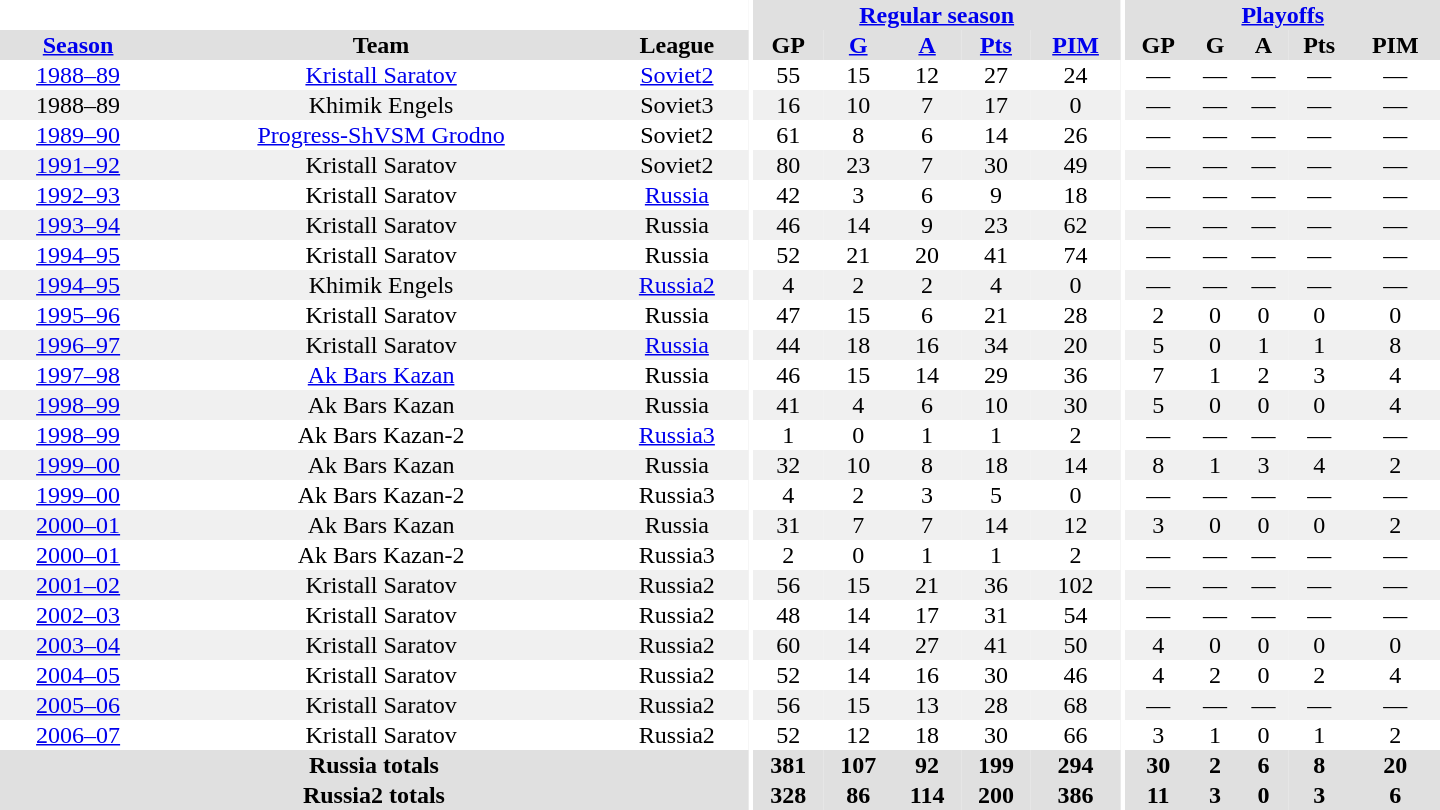<table border="0" cellpadding="1" cellspacing="0" style="text-align:center; width:60em">
<tr bgcolor="#e0e0e0">
<th colspan="3" bgcolor="#ffffff"></th>
<th rowspan="99" bgcolor="#ffffff"></th>
<th colspan="5"><a href='#'>Regular season</a></th>
<th rowspan="99" bgcolor="#ffffff"></th>
<th colspan="5"><a href='#'>Playoffs</a></th>
</tr>
<tr bgcolor="#e0e0e0">
<th><a href='#'>Season</a></th>
<th>Team</th>
<th>League</th>
<th>GP</th>
<th><a href='#'>G</a></th>
<th><a href='#'>A</a></th>
<th><a href='#'>Pts</a></th>
<th><a href='#'>PIM</a></th>
<th>GP</th>
<th>G</th>
<th>A</th>
<th>Pts</th>
<th>PIM</th>
</tr>
<tr>
<td><a href='#'>1988–89</a></td>
<td><a href='#'>Kristall Saratov</a></td>
<td><a href='#'>Soviet2</a></td>
<td>55</td>
<td>15</td>
<td>12</td>
<td>27</td>
<td>24</td>
<td>—</td>
<td>—</td>
<td>—</td>
<td>—</td>
<td>—</td>
</tr>
<tr bgcolor="#f0f0f0">
<td>1988–89</td>
<td>Khimik Engels</td>
<td>Soviet3</td>
<td>16</td>
<td>10</td>
<td>7</td>
<td>17</td>
<td>0</td>
<td>—</td>
<td>—</td>
<td>—</td>
<td>—</td>
<td>—</td>
</tr>
<tr>
<td><a href='#'>1989–90</a></td>
<td><a href='#'>Progress-ShVSM Grodno</a></td>
<td>Soviet2</td>
<td>61</td>
<td>8</td>
<td>6</td>
<td>14</td>
<td>26</td>
<td>—</td>
<td>—</td>
<td>—</td>
<td>—</td>
<td>—</td>
</tr>
<tr bgcolor="#f0f0f0">
<td><a href='#'>1991–92</a></td>
<td>Kristall Saratov</td>
<td>Soviet2</td>
<td>80</td>
<td>23</td>
<td>7</td>
<td>30</td>
<td>49</td>
<td>—</td>
<td>—</td>
<td>—</td>
<td>—</td>
<td>—</td>
</tr>
<tr>
<td><a href='#'>1992–93</a></td>
<td>Kristall Saratov</td>
<td><a href='#'>Russia</a></td>
<td>42</td>
<td>3</td>
<td>6</td>
<td>9</td>
<td>18</td>
<td>—</td>
<td>—</td>
<td>—</td>
<td>—</td>
<td>—</td>
</tr>
<tr bgcolor="#f0f0f0">
<td><a href='#'>1993–94</a></td>
<td>Kristall Saratov</td>
<td>Russia</td>
<td>46</td>
<td>14</td>
<td>9</td>
<td>23</td>
<td>62</td>
<td>—</td>
<td>—</td>
<td>—</td>
<td>—</td>
<td>—</td>
</tr>
<tr>
<td><a href='#'>1994–95</a></td>
<td>Kristall Saratov</td>
<td>Russia</td>
<td>52</td>
<td>21</td>
<td>20</td>
<td>41</td>
<td>74</td>
<td>—</td>
<td>—</td>
<td>—</td>
<td>—</td>
<td>—</td>
</tr>
<tr bgcolor="#f0f0f0">
<td><a href='#'>1994–95</a></td>
<td>Khimik Engels</td>
<td><a href='#'>Russia2</a></td>
<td>4</td>
<td>2</td>
<td>2</td>
<td>4</td>
<td>0</td>
<td>—</td>
<td>—</td>
<td>—</td>
<td>—</td>
<td>—</td>
</tr>
<tr>
<td><a href='#'>1995–96</a></td>
<td>Kristall Saratov</td>
<td>Russia</td>
<td>47</td>
<td>15</td>
<td>6</td>
<td>21</td>
<td>28</td>
<td>2</td>
<td>0</td>
<td>0</td>
<td>0</td>
<td>0</td>
</tr>
<tr bgcolor="#f0f0f0">
<td><a href='#'>1996–97</a></td>
<td>Kristall Saratov</td>
<td><a href='#'>Russia</a></td>
<td>44</td>
<td>18</td>
<td>16</td>
<td>34</td>
<td>20</td>
<td>5</td>
<td>0</td>
<td>1</td>
<td>1</td>
<td>8</td>
</tr>
<tr>
<td><a href='#'>1997–98</a></td>
<td><a href='#'>Ak Bars Kazan</a></td>
<td>Russia</td>
<td>46</td>
<td>15</td>
<td>14</td>
<td>29</td>
<td>36</td>
<td>7</td>
<td>1</td>
<td>2</td>
<td>3</td>
<td>4</td>
</tr>
<tr bgcolor="#f0f0f0">
<td><a href='#'>1998–99</a></td>
<td>Ak Bars Kazan</td>
<td>Russia</td>
<td>41</td>
<td>4</td>
<td>6</td>
<td>10</td>
<td>30</td>
<td>5</td>
<td>0</td>
<td>0</td>
<td>0</td>
<td>4</td>
</tr>
<tr>
<td><a href='#'>1998–99</a></td>
<td>Ak Bars Kazan-2</td>
<td><a href='#'>Russia3</a></td>
<td>1</td>
<td>0</td>
<td>1</td>
<td>1</td>
<td>2</td>
<td>—</td>
<td>—</td>
<td>—</td>
<td>—</td>
<td>—</td>
</tr>
<tr bgcolor="#f0f0f0">
<td><a href='#'>1999–00</a></td>
<td>Ak Bars Kazan</td>
<td>Russia</td>
<td>32</td>
<td>10</td>
<td>8</td>
<td>18</td>
<td>14</td>
<td>8</td>
<td>1</td>
<td>3</td>
<td>4</td>
<td>2</td>
</tr>
<tr>
<td><a href='#'>1999–00</a></td>
<td>Ak Bars Kazan-2</td>
<td>Russia3</td>
<td>4</td>
<td>2</td>
<td>3</td>
<td>5</td>
<td>0</td>
<td>—</td>
<td>—</td>
<td>—</td>
<td>—</td>
<td>—</td>
</tr>
<tr bgcolor="#f0f0f0">
<td><a href='#'>2000–01</a></td>
<td>Ak Bars Kazan</td>
<td>Russia</td>
<td>31</td>
<td>7</td>
<td>7</td>
<td>14</td>
<td>12</td>
<td>3</td>
<td>0</td>
<td>0</td>
<td>0</td>
<td>2</td>
</tr>
<tr>
<td><a href='#'>2000–01</a></td>
<td>Ak Bars Kazan-2</td>
<td>Russia3</td>
<td>2</td>
<td>0</td>
<td>1</td>
<td>1</td>
<td>2</td>
<td>—</td>
<td>—</td>
<td>—</td>
<td>—</td>
<td>—</td>
</tr>
<tr bgcolor="#f0f0f0">
<td><a href='#'>2001–02</a></td>
<td>Kristall Saratov</td>
<td>Russia2</td>
<td>56</td>
<td>15</td>
<td>21</td>
<td>36</td>
<td>102</td>
<td>—</td>
<td>—</td>
<td>—</td>
<td>—</td>
<td>—</td>
</tr>
<tr>
<td><a href='#'>2002–03</a></td>
<td>Kristall Saratov</td>
<td>Russia2</td>
<td>48</td>
<td>14</td>
<td>17</td>
<td>31</td>
<td>54</td>
<td>—</td>
<td>—</td>
<td>—</td>
<td>—</td>
<td>—</td>
</tr>
<tr bgcolor="#f0f0f0">
<td><a href='#'>2003–04</a></td>
<td>Kristall Saratov</td>
<td>Russia2</td>
<td>60</td>
<td>14</td>
<td>27</td>
<td>41</td>
<td>50</td>
<td>4</td>
<td>0</td>
<td>0</td>
<td>0</td>
<td>0</td>
</tr>
<tr>
<td><a href='#'>2004–05</a></td>
<td>Kristall Saratov</td>
<td>Russia2</td>
<td>52</td>
<td>14</td>
<td>16</td>
<td>30</td>
<td>46</td>
<td>4</td>
<td>2</td>
<td>0</td>
<td>2</td>
<td>4</td>
</tr>
<tr bgcolor="#f0f0f0">
<td><a href='#'>2005–06</a></td>
<td>Kristall Saratov</td>
<td>Russia2</td>
<td>56</td>
<td>15</td>
<td>13</td>
<td>28</td>
<td>68</td>
<td>—</td>
<td>—</td>
<td>—</td>
<td>—</td>
<td>—</td>
</tr>
<tr>
<td><a href='#'>2006–07</a></td>
<td>Kristall Saratov</td>
<td>Russia2</td>
<td>52</td>
<td>12</td>
<td>18</td>
<td>30</td>
<td>66</td>
<td>3</td>
<td>1</td>
<td>0</td>
<td>1</td>
<td>2</td>
</tr>
<tr>
</tr>
<tr ALIGN="center" bgcolor="#e0e0e0">
<th colspan="3">Russia totals</th>
<th ALIGN="center">381</th>
<th ALIGN="center">107</th>
<th ALIGN="center">92</th>
<th ALIGN="center">199</th>
<th ALIGN="center">294</th>
<th ALIGN="center">30</th>
<th ALIGN="center">2</th>
<th ALIGN="center">6</th>
<th ALIGN="center">8</th>
<th ALIGN="center">20</th>
</tr>
<tr>
</tr>
<tr ALIGN="center" bgcolor="#e0e0e0">
<th colspan="3">Russia2 totals</th>
<th ALIGN="center">328</th>
<th ALIGN="center">86</th>
<th ALIGN="center">114</th>
<th ALIGN="center">200</th>
<th ALIGN="center">386</th>
<th ALIGN="center">11</th>
<th ALIGN="center">3</th>
<th ALIGN="center">0</th>
<th ALIGN="center">3</th>
<th ALIGN="center">6</th>
</tr>
</table>
